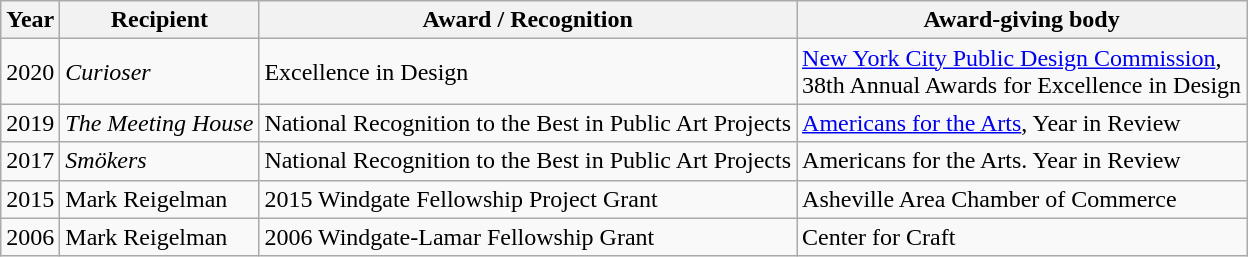<table class="wikitable">
<tr>
<th>Year</th>
<th>Recipient</th>
<th>Award / Recognition</th>
<th>Award-giving body</th>
</tr>
<tr>
<td>2020</td>
<td><em>Curioser</em></td>
<td>Excellence in Design</td>
<td><a href='#'>New York City Public Design Commission</a>,<br>38th Annual Awards for Excellence in Design</td>
</tr>
<tr>
<td>2019</td>
<td><em>The Meeting House</em></td>
<td>National Recognition to the Best in Public Art Projects</td>
<td><a href='#'>Americans for the Arts</a>, Year in Review</td>
</tr>
<tr>
<td>2017</td>
<td><em>Smökers</em></td>
<td>National Recognition to the Best in Public Art Projects</td>
<td>Americans for the Arts. Year in Review</td>
</tr>
<tr>
<td>2015</td>
<td>Mark Reigelman</td>
<td>2015 Windgate Fellowship Project Grant</td>
<td>Asheville Area Chamber of Commerce</td>
</tr>
<tr>
<td>2006</td>
<td>Mark Reigelman</td>
<td>2006 Windgate-Lamar Fellowship Grant</td>
<td>Center for Craft</td>
</tr>
</table>
